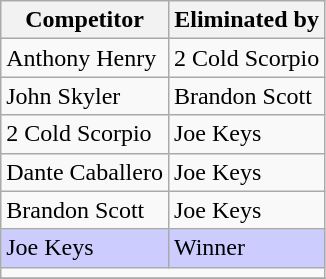<table class="wikitable">
<tr>
<th>Competitor</th>
<th>Eliminated by</th>
</tr>
<tr>
<td>Anthony Henry</td>
<td>2 Cold Scorpio</td>
</tr>
<tr>
<td>John Skyler</td>
<td>Brandon Scott</td>
</tr>
<tr>
<td>2 Cold Scorpio</td>
<td>Joe Keys</td>
</tr>
<tr>
<td>Dante Caballero</td>
<td>Joe Keys</td>
</tr>
<tr>
<td>Brandon Scott</td>
<td>Joe Keys</td>
</tr>
<tr style="background: #CCCCFF;">
<td>Joe Keys</td>
<td>Winner</td>
</tr>
<tr>
<td colspan="2"></td>
</tr>
<tr>
</tr>
</table>
